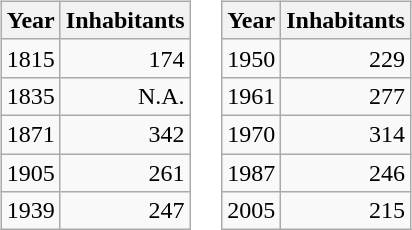<table border="0">
<tr>
<td valign="top"><br><table class="wikitable">
<tr>
<th>Year</th>
<th>Inhabitants</th>
</tr>
<tr>
<td>1815</td>
<td align="right">174</td>
</tr>
<tr>
<td>1835</td>
<td align="right">N.A.</td>
</tr>
<tr>
<td>1871</td>
<td align="right">342</td>
</tr>
<tr>
<td>1905</td>
<td align="right">261</td>
</tr>
<tr>
<td>1939</td>
<td align="right">247</td>
</tr>
</table>
</td>
<td valign="top"><br><table class="wikitable">
<tr>
<th>Year</th>
<th>Inhabitants</th>
</tr>
<tr>
<td>1950</td>
<td align="right">229</td>
</tr>
<tr>
<td>1961</td>
<td align="right">277</td>
</tr>
<tr>
<td>1970</td>
<td align="right">314</td>
</tr>
<tr>
<td>1987</td>
<td align="right">246</td>
</tr>
<tr>
<td>2005</td>
<td align="right">215</td>
</tr>
</table>
</td>
</tr>
</table>
